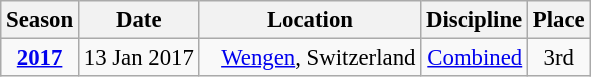<table class="wikitable" style="text-align:center; font-size:95%;">
<tr>
<th>Season</th>
<th>Date</th>
<th>Location</th>
<th>Discipline</th>
<th>Place</th>
</tr>
<tr>
<td><strong><a href='#'>2017</a></strong></td>
<td align=right>13 Jan 2017</td>
<td align=left>   <a href='#'>Wengen</a>, Switzerland</td>
<td align=right><a href='#'>Combined</a></td>
<td align=center>3rd</td>
</tr>
</table>
